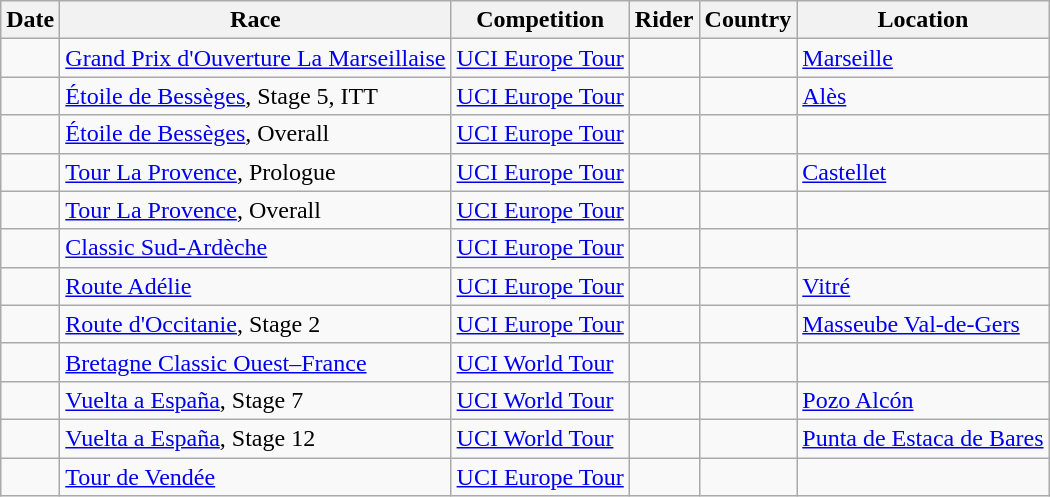<table class="wikitable sortable">
<tr>
<th>Date</th>
<th>Race</th>
<th>Competition</th>
<th>Rider</th>
<th>Country</th>
<th>Location</th>
</tr>
<tr>
<td></td>
<td><a href='#'>Grand Prix d'Ouverture La Marseillaise</a></td>
<td><a href='#'>UCI Europe Tour</a></td>
<td></td>
<td></td>
<td><a href='#'>Marseille</a></td>
</tr>
<tr>
<td></td>
<td><a href='#'>Étoile de Bessèges</a>, Stage 5, ITT</td>
<td><a href='#'>UCI Europe Tour</a></td>
<td></td>
<td></td>
<td><a href='#'>Alès</a></td>
</tr>
<tr>
<td></td>
<td><a href='#'>Étoile de Bessèges</a>, Overall</td>
<td><a href='#'>UCI Europe Tour</a></td>
<td></td>
<td></td>
<td></td>
</tr>
<tr>
<td></td>
<td><a href='#'>Tour La Provence</a>, Prologue</td>
<td><a href='#'>UCI Europe Tour</a></td>
<td></td>
<td></td>
<td><a href='#'>Castellet</a></td>
</tr>
<tr>
<td></td>
<td><a href='#'>Tour La Provence</a>, Overall</td>
<td><a href='#'>UCI Europe Tour</a></td>
<td></td>
<td></td>
<td></td>
</tr>
<tr>
<td></td>
<td><a href='#'>Classic Sud-Ardèche</a></td>
<td><a href='#'>UCI Europe Tour</a></td>
<td></td>
<td></td>
<td></td>
</tr>
<tr>
<td></td>
<td><a href='#'>Route Adélie</a></td>
<td><a href='#'>UCI Europe Tour</a></td>
<td></td>
<td></td>
<td><a href='#'>Vitré</a></td>
</tr>
<tr>
<td></td>
<td><a href='#'>Route d'Occitanie</a>, Stage 2</td>
<td><a href='#'>UCI Europe Tour</a></td>
<td></td>
<td></td>
<td><a href='#'>Masseube Val-de-Gers</a></td>
</tr>
<tr>
<td></td>
<td><a href='#'>Bretagne Classic Ouest–France</a></td>
<td><a href='#'>UCI World Tour</a></td>
<td></td>
<td></td>
<td></td>
</tr>
<tr>
<td></td>
<td><a href='#'>Vuelta a España</a>, Stage 7</td>
<td><a href='#'>UCI World Tour</a></td>
<td></td>
<td></td>
<td><a href='#'>Pozo Alcón</a></td>
</tr>
<tr>
<td></td>
<td><a href='#'>Vuelta a España</a>, Stage 12</td>
<td><a href='#'>UCI World Tour</a></td>
<td></td>
<td></td>
<td><a href='#'>Punta de Estaca de Bares</a></td>
</tr>
<tr>
<td></td>
<td><a href='#'>Tour de Vendée</a></td>
<td><a href='#'>UCI Europe Tour</a></td>
<td></td>
<td></td>
<td></td>
</tr>
</table>
